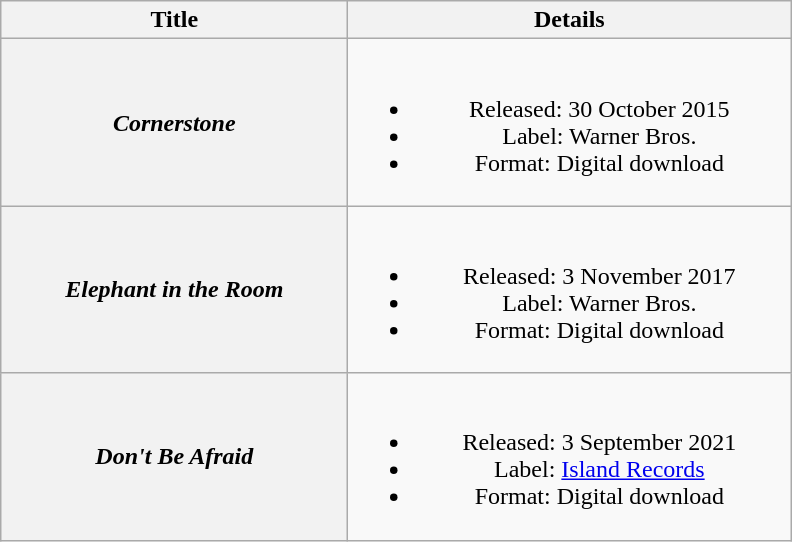<table class="wikitable plainrowheaders" style="text-align:center;" border="1">
<tr>
<th scope="col" style="width:14em;">Title</th>
<th scope="col" style="width:18em;">Details</th>
</tr>
<tr>
<th scope="row"><em>Cornerstone</em></th>
<td><br><ul><li>Released: 30 October 2015</li><li>Label: Warner Bros.</li><li>Format: Digital download</li></ul></td>
</tr>
<tr>
<th scope="row"><em>Elephant in the Room</em></th>
<td><br><ul><li>Released: 3 November 2017</li><li>Label: Warner Bros.</li><li>Format: Digital download</li></ul></td>
</tr>
<tr>
<th scope="row"><em>Don't Be Afraid</em></th>
<td><br><ul><li>Released: 3 September 2021</li><li>Label: <a href='#'>Island Records</a></li><li>Format: Digital download</li></ul></td>
</tr>
</table>
